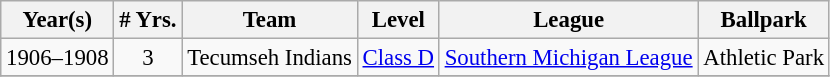<table class="wikitable" style="text-align:center; font-size: 95%;">
<tr>
<th>Year(s)</th>
<th># Yrs.</th>
<th>Team</th>
<th>Level</th>
<th>League</th>
<th>Ballpark</th>
</tr>
<tr>
<td>1906–1908</td>
<td>3</td>
<td>Tecumseh Indians</td>
<td><a href='#'>Class D</a></td>
<td><a href='#'>Southern Michigan League</a></td>
<td>Athletic Park</td>
</tr>
<tr>
</tr>
</table>
